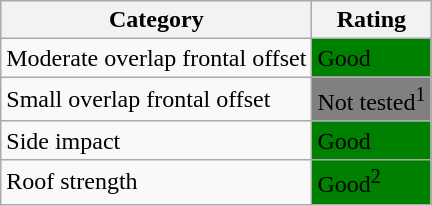<table class="wikitable">
<tr>
<th>Category</th>
<th>Rating</th>
</tr>
<tr>
<td>Moderate overlap frontal offset</td>
<td style="background: green">Good</td>
</tr>
<tr>
<td>Small overlap frontal offset</td>
<td style="background: grey">Not tested<sup>1</sup></td>
</tr>
<tr>
<td>Side impact</td>
<td style="background: green">Good</td>
</tr>
<tr>
<td>Roof strength</td>
<td style="background: green">Good<sup>2</sup></td>
</tr>
</table>
